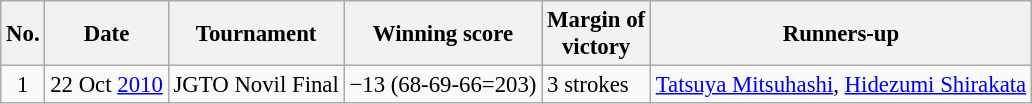<table class="wikitable" style="font-size:95%;">
<tr>
<th>No.</th>
<th>Date</th>
<th>Tournament</th>
<th>Winning score</th>
<th>Margin of<br>victory</th>
<th>Runners-up</th>
</tr>
<tr>
<td align=center>1</td>
<td align=right>22 Oct <a href='#'>2010</a></td>
<td>JGTO Novil Final</td>
<td>−13 (68-69-66=203)</td>
<td>3 strokes</td>
<td> <a href='#'>Tatsuya Mitsuhashi</a>,  <a href='#'>Hidezumi Shirakata</a></td>
</tr>
</table>
